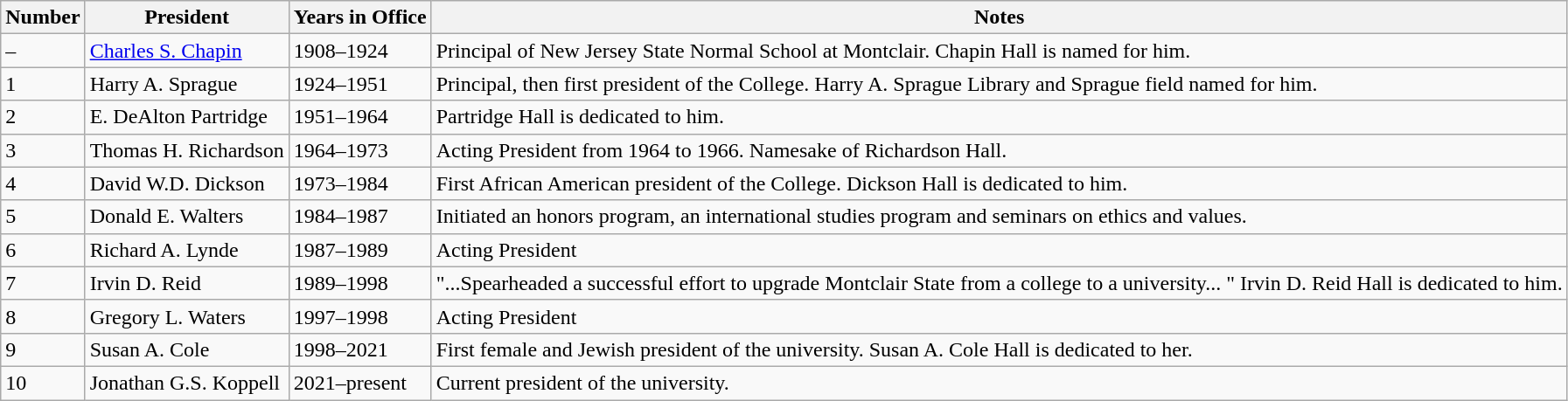<table class="wikitable">
<tr>
<th>Number</th>
<th>President</th>
<th>Years in Office</th>
<th>Notes</th>
</tr>
<tr>
<td>–</td>
<td><a href='#'>Charles S. Chapin</a></td>
<td>1908–1924</td>
<td>Principal of New Jersey State Normal School at Montclair. Chapin Hall is named for him.</td>
</tr>
<tr>
<td>1</td>
<td>Harry A. Sprague</td>
<td>1924–1951</td>
<td>Principal, then first president of the College. Harry A. Sprague Library and Sprague field named for him.</td>
</tr>
<tr>
<td>2</td>
<td>E. DeAlton Partridge</td>
<td>1951–1964</td>
<td>Partridge Hall is dedicated to him.</td>
</tr>
<tr>
<td>3</td>
<td>Thomas H. Richardson</td>
<td>1964–1973</td>
<td>Acting President from 1964 to 1966. Namesake of Richardson Hall.</td>
</tr>
<tr>
<td>4</td>
<td>David W.D. Dickson</td>
<td>1973–1984</td>
<td>First African American president of the College. Dickson Hall is dedicated to him.</td>
</tr>
<tr>
<td>5</td>
<td>Donald E. Walters</td>
<td>1984–1987</td>
<td>Initiated an honors program, an international studies program and seminars on ethics and values.</td>
</tr>
<tr>
<td>6</td>
<td>Richard A. Lynde</td>
<td>1987–1989</td>
<td>Acting President</td>
</tr>
<tr>
<td>7</td>
<td>Irvin D. Reid</td>
<td>1989–1998</td>
<td>"...Spearheaded a successful effort to upgrade Montclair State from a college to a university... " Irvin D. Reid Hall is dedicated to him.</td>
</tr>
<tr>
<td>8</td>
<td>Gregory L. Waters</td>
<td>1997–1998</td>
<td>Acting President</td>
</tr>
<tr>
<td>9</td>
<td>Susan A. Cole</td>
<td>1998–2021</td>
<td>First female and Jewish president of the university. Susan A. Cole Hall is dedicated to her.</td>
</tr>
<tr>
<td>10</td>
<td>Jonathan G.S. Koppell</td>
<td>2021–present</td>
<td>Current president of the university.</td>
</tr>
</table>
